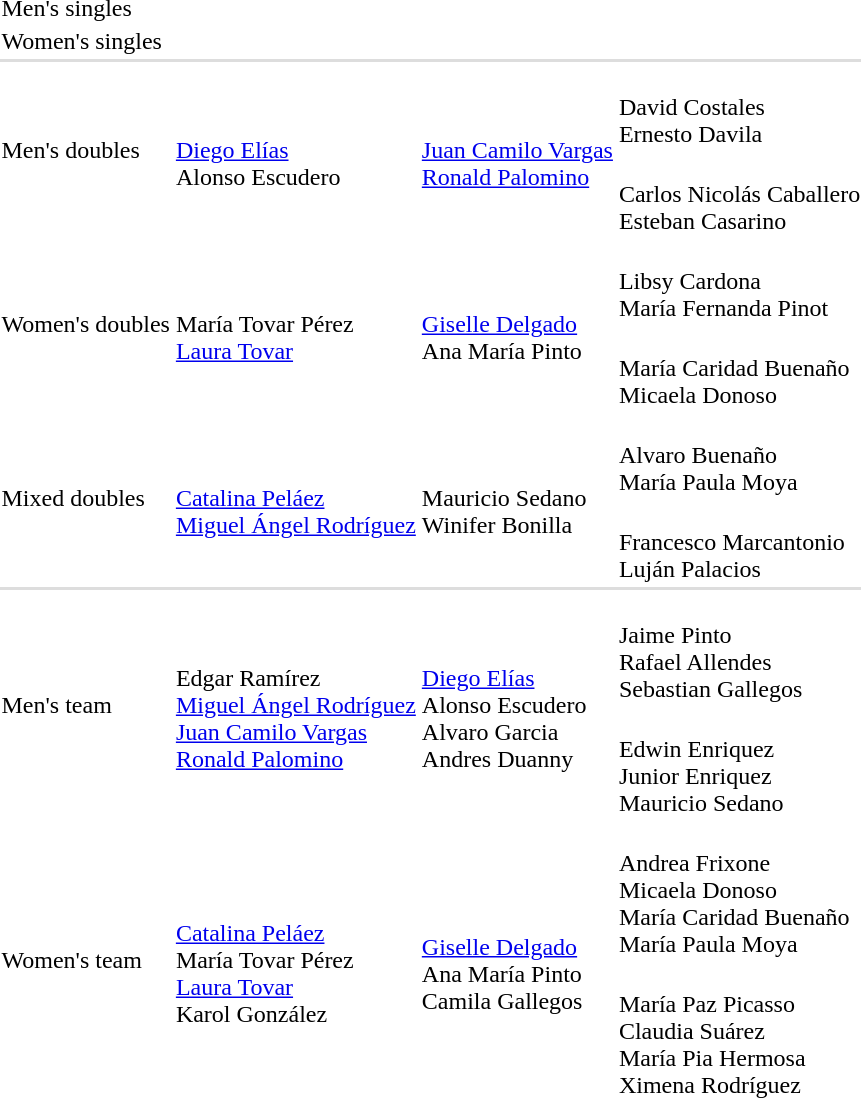<table>
<tr>
<td rowspan=2>Men's singles</td>
<td rowspan=2 nowrap></td>
<td rowspan=2></td>
<td></td>
</tr>
<tr>
<td></td>
</tr>
<tr>
<td rowspan=2>Women's singles</td>
<td rowspan=2></td>
<td rowspan=2></td>
<td></td>
</tr>
<tr>
<td></td>
</tr>
<tr bgcolor="#dddddd">
<td colspan=4></td>
</tr>
<tr>
<td rowspan=2>Men's doubles</td>
<td rowspan=2> <br><a href='#'>Diego Elías</a><br>Alonso Escudero</td>
<td rowspan=2 nowrap> <br><a href='#'>Juan Camilo Vargas</a><br><a href='#'>Ronald Palomino</a></td>
<td><br>David Costales<br>Ernesto Davila</td>
</tr>
<tr>
<td nowrap> <br>Carlos Nicolás Caballero<br>Esteban Casarino</td>
</tr>
<tr>
<td rowspan=2>Women's doubles</td>
<td rowspan=2> <br>María Tovar Pérez<br><a href='#'>Laura Tovar</a></td>
<td rowspan=2><br><a href='#'>Giselle Delgado</a><br>Ana María Pinto</td>
<td><br>Libsy Cardona<br>María Fernanda Pinot</td>
</tr>
<tr>
<td> <br>María Caridad Buenaño<br>Micaela Donoso</td>
</tr>
<tr>
<td rowspan=2>Mixed doubles</td>
<td rowspan=2><br><a href='#'>Catalina Peláez</a><br><a href='#'>Miguel Ángel Rodríguez</a></td>
<td rowspan=2><br>Mauricio Sedano<br>Winifer Bonilla</td>
<td><br>Alvaro Buenaño<br>María Paula Moya</td>
</tr>
<tr>
<td><br>Francesco Marcantonio<br>Luján Palacios</td>
</tr>
<tr bgcolor="#dddddd">
<td colspan=4></td>
</tr>
<tr>
<td rowspan=2>Men's team</td>
<td rowspan=2><br>Edgar Ramírez<br><a href='#'>Miguel Ángel Rodríguez</a><br><a href='#'>Juan Camilo Vargas</a><br><a href='#'>Ronald Palomino</a></td>
<td rowspan=2><br><a href='#'>Diego Elías</a><br>Alonso Escudero<br>Alvaro Garcia<br>Andres Duanny</td>
<td><br>Jaime Pinto<br>Rafael Allendes<br>Sebastian Gallegos</td>
</tr>
<tr>
<td><br>Edwin Enriquez<br>Junior Enriquez<br>Mauricio Sedano</td>
</tr>
<tr>
<td rowspan=2>Women's team</td>
<td rowspan=2><br><a href='#'>Catalina Peláez</a><br>María Tovar Pérez<br><a href='#'>Laura Tovar</a><br>Karol González</td>
<td rowspan=2><br><a href='#'>Giselle Delgado</a><br>Ana María Pinto<br>Camila Gallegos</td>
<td><br>Andrea Frixone<br>Micaela Donoso<br>María Caridad Buenaño<br>María Paula Moya</td>
</tr>
<tr>
<td><br>María Paz Picasso<br>Claudia Suárez<br>María Pia Hermosa<br>Ximena Rodríguez</td>
</tr>
</table>
